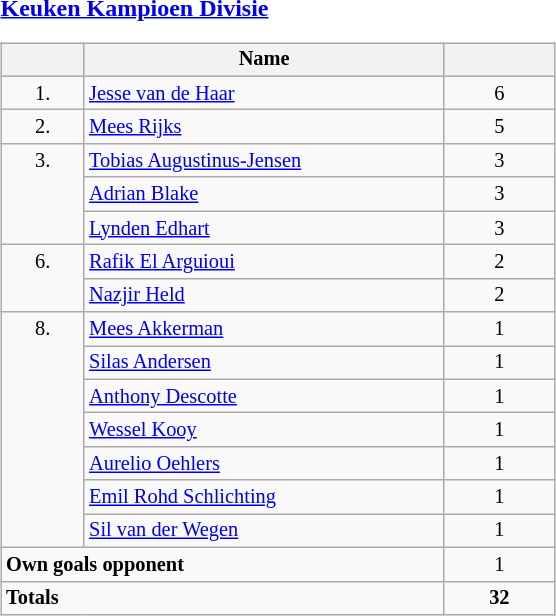<table style="width: 33%;">
<tr>
<td style="width: 33%; text-align: left; vertical-align: top;"><br><strong> <a href='#'>Keuken Kampioen Divisie</a></strong><table class="wikitable" style="width: 90%; font-size: 85%;">
<tr style="vertical-align: top;">
<th style="width: 15%; text-align: center;"></th>
<th style="width: 65%; text-align: center;">Name</th>
<th style="width: 20%; text-align: center;"></th>
</tr>
<tr style="vertical-align: top;">
<td rowspan="1" style="text-align: center;">1.</td>
<td><strong></strong> <a href='#'>Jesse van de Haar</a></td>
<td style="text-align: center;">6</td>
</tr>
<tr style="vertical-align: top;">
<td rowspan="1" style="text-align: center;">2.</td>
<td><strong></strong> <a href='#'>Mees Rijks</a></td>
<td style="text-align: center;">5</td>
</tr>
<tr style="vertical-align: top;">
<td rowspan="3" style="text-align: center;">3.</td>
<td><strong></strong> <a href='#'>Tobias Augustinus-Jensen</a></td>
<td style="text-align: center;">3</td>
</tr>
<tr style="vertical-align: top;">
<td><strong></strong> <a href='#'>Adrian Blake</a></td>
<td style="text-align: center;">3</td>
</tr>
<tr style="vertical-align: top;">
<td><strong></strong> <a href='#'>Lynden Edhart</a></td>
<td style="text-align: center;">3</td>
</tr>
<tr style="vertical-align: top;">
<td rowspan="2" style="text-align: center;">6.</td>
<td><strong></strong> <a href='#'>Rafik El Arguioui</a></td>
<td style="text-align: center;">2</td>
</tr>
<tr style="vertical-align: top;">
<td><strong></strong> <a href='#'>Nazjir Held</a></td>
<td style="text-align: center;">2</td>
</tr>
<tr style="vertical-align: top;">
<td rowspan="7" style="text-align: center;">8.</td>
<td><strong></strong> <a href='#'>Mees Akkerman</a></td>
<td style="text-align: center;">1</td>
</tr>
<tr style="vertical-align: top;">
<td><strong></strong> <a href='#'>Silas Andersen</a></td>
<td style="text-align: center;">1</td>
</tr>
<tr style="vertical-align: top;">
<td><strong></strong> <a href='#'>Anthony Descotte</a></td>
<td style="text-align: center;">1</td>
</tr>
<tr style="vertical-align: top;">
<td><strong></strong> <a href='#'>Wessel Kooy</a></td>
<td style="text-align: center;">1</td>
</tr>
<tr style="vertical-align: top;">
<td><strong></strong> <a href='#'>Aurelio Oehlers</a></td>
<td style="text-align: center;">1</td>
</tr>
<tr style="vertical-align: top;">
<td><strong></strong> <a href='#'>Emil Rohd Schlichting</a></td>
<td style="text-align: center;">1</td>
</tr>
<tr style="vertical-align: top;">
<td><strong></strong> <a href='#'>Sil van der Wegen</a></td>
<td style="text-align: center;">1</td>
</tr>
<tr style="vertical-align: top;">
<td colspan="2"><strong>Own goals opponent</strong></td>
<td style="text-align: center;">1</td>
</tr>
<tr style="vertical-align: top;">
<td colspan="2"><strong>Totals</strong></td>
<td style="text-align: center;"><strong>32</strong></td>
</tr>
</table>
</td>
</tr>
</table>
